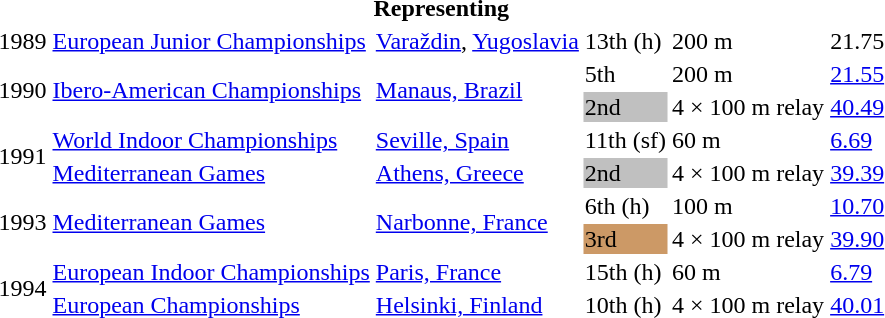<table>
<tr>
<th colspan="6">Representing </th>
</tr>
<tr>
<td>1989</td>
<td><a href='#'>European Junior Championships</a></td>
<td><a href='#'>Varaždin</a>, <a href='#'>Yugoslavia</a></td>
<td>13th (h)</td>
<td>200 m</td>
<td>21.75</td>
</tr>
<tr>
<td rowspan=2>1990</td>
<td rowspan=2><a href='#'>Ibero-American Championships</a></td>
<td rowspan=2><a href='#'>Manaus, Brazil</a></td>
<td>5th</td>
<td>200 m</td>
<td><a href='#'>21.55</a></td>
</tr>
<tr>
<td bgcolor=silver>2nd</td>
<td>4 × 100 m relay</td>
<td><a href='#'>40.49</a></td>
</tr>
<tr>
<td rowspan=2>1991</td>
<td><a href='#'>World Indoor Championships</a></td>
<td><a href='#'>Seville, Spain</a></td>
<td>11th (sf)</td>
<td>60 m</td>
<td><a href='#'>6.69</a></td>
</tr>
<tr>
<td><a href='#'>Mediterranean Games</a></td>
<td><a href='#'>Athens, Greece</a></td>
<td bgcolor=silver>2nd</td>
<td>4 × 100 m relay</td>
<td><a href='#'>39.39</a></td>
</tr>
<tr>
<td rowspan=2>1993</td>
<td rowspan=2><a href='#'>Mediterranean Games</a></td>
<td rowspan=2><a href='#'>Narbonne, France</a></td>
<td>6th (h)</td>
<td>100 m</td>
<td><a href='#'>10.70</a></td>
</tr>
<tr>
<td bgcolor=cc9966>3rd</td>
<td>4 × 100 m relay</td>
<td><a href='#'>39.90</a></td>
</tr>
<tr>
<td rowspan=2>1994</td>
<td><a href='#'>European Indoor Championships</a></td>
<td><a href='#'>Paris, France</a></td>
<td>15th (h)</td>
<td>60 m</td>
<td><a href='#'>6.79</a></td>
</tr>
<tr>
<td><a href='#'>European Championships</a></td>
<td><a href='#'>Helsinki, Finland</a></td>
<td>10th (h)</td>
<td>4 × 100 m relay</td>
<td><a href='#'>40.01</a></td>
</tr>
</table>
